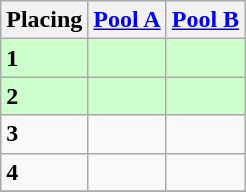<table class=wikitable style="border:1px solid #AAAAAA;">
<tr>
<th>Placing</th>
<th><a href='#'>Pool A</a></th>
<th><a href='#'>Pool B</a></th>
</tr>
<tr style="background: #ccffcc;">
<td><strong>1</strong></td>
<td></td>
<td></td>
</tr>
<tr style="background: #ccffcc;">
<td><strong>2</strong></td>
<td></td>
<td></td>
</tr>
<tr>
<td><strong>3</strong></td>
<td></td>
<td></td>
</tr>
<tr>
<td><strong>4</strong></td>
<td></td>
<td></td>
</tr>
<tr>
</tr>
</table>
